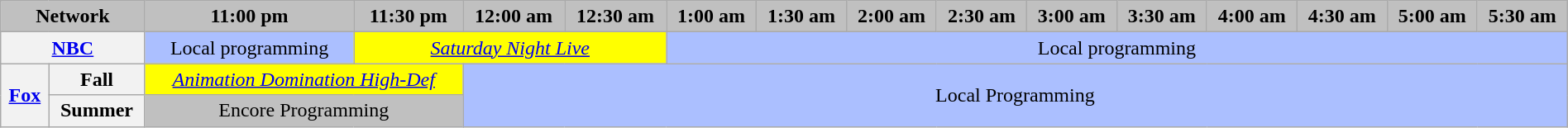<table class="wikitable" style="width:100%;margin-right:0;text-align:center">
<tr>
<th style="background-color:#C0C0C0;text-align:center" colspan="2">Network</th>
<th style="background-color:#C0C0C0;text-align:center">11:00 pm</th>
<th style="background-color:#C0C0C0;text-align:center">11:30 pm</th>
<th style="background-color:#C0C0C0;text-align:center">12:00 am</th>
<th style="background-color:#C0C0C0;text-align:center">12:30 am</th>
<th style="background-color:#C0C0C0;text-align:center">1:00 am</th>
<th style="background-color:#C0C0C0;text-align:center">1:30 am</th>
<th style="background-color:#C0C0C0;text-align:center">2:00 am</th>
<th style="background-color:#C0C0C0;text-align:center">2:30 am</th>
<th style="background-color:#C0C0C0;text-align:center">3:00 am</th>
<th style="background-color:#C0C0C0;text-align:center">3:30 am</th>
<th style="background-color:#C0C0C0;text-align:center">4:00 am</th>
<th style="background-color:#C0C0C0;text-align:center">4:30 am</th>
<th style="background-color:#C0C0C0;text-align:center">5:00 am</th>
<th style="background-color:#C0C0C0;text-align:center">5:30 am</th>
</tr>
<tr>
<th colspan="2"><a href='#'>NBC</a></th>
<td style="background:#abbfff">Local programming</td>
<td colspan="3" style="background:yellow"><em><a href='#'>Saturday Night Live</a></em></td>
<td colspan="10" style="background:#abbfff">Local programming </td>
</tr>
<tr>
<th rowspan="2"><a href='#'>Fox</a></th>
<th>Fall</th>
<td colspan="2" style="background:yellow"><em><a href='#'>Animation Domination High-Def</a></em></td>
<td colspan="12" rowspan="2" style="background:#abbfff">Local Programming</td>
</tr>
<tr>
<th>Summer</th>
<td colspan="2" style="background:#C0C0C0">Encore Programming</td>
</tr>
</table>
